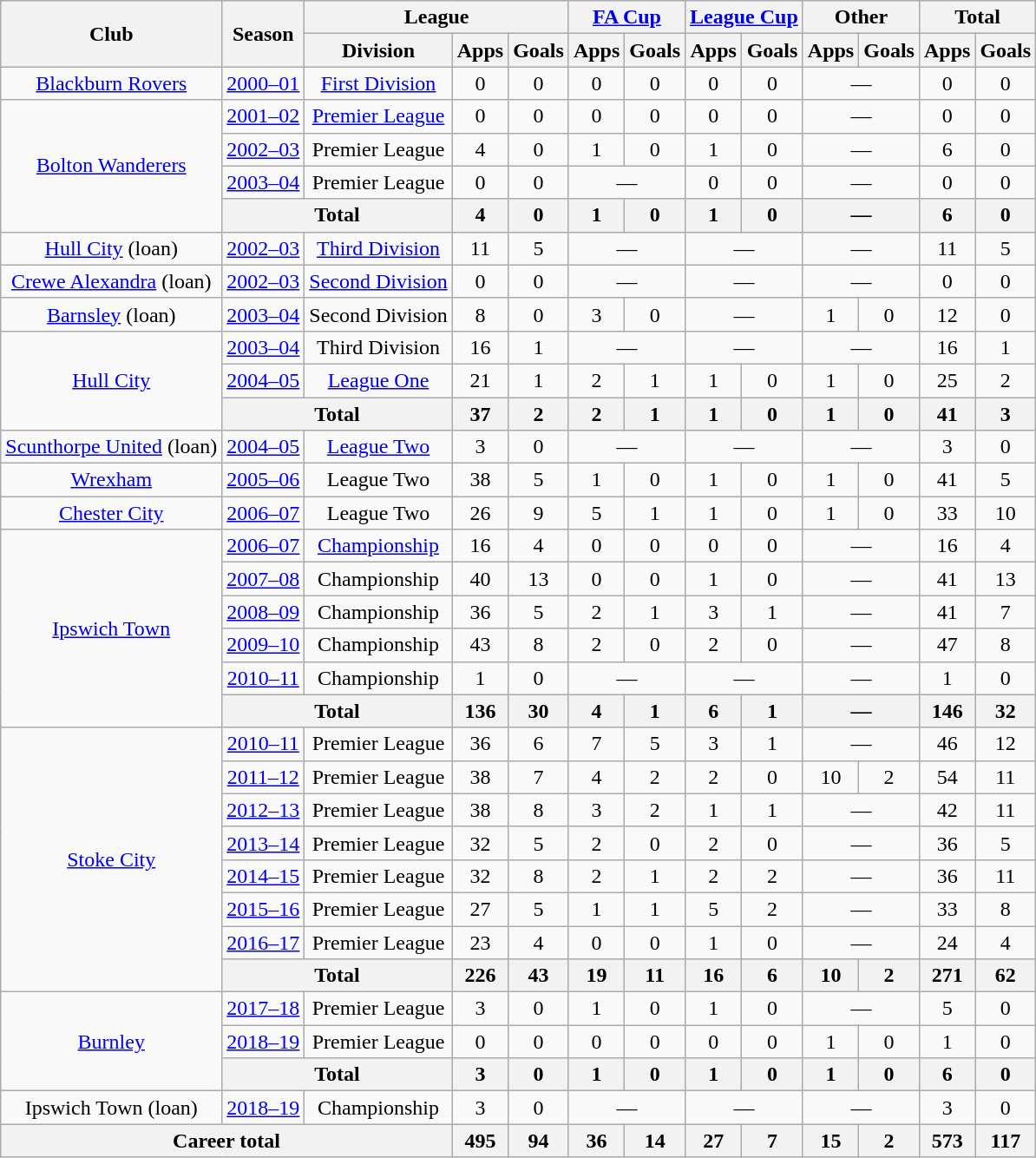<table class="wikitable" style="text-align:center">
<tr>
<th rowspan="2">Club</th>
<th rowspan="2">Season</th>
<th colspan="3">League</th>
<th colspan="2"><a href='#'>FA Cup</a></th>
<th colspan="2"><a href='#'>League Cup</a></th>
<th colspan="2">Other</th>
<th colspan="2">Total</th>
</tr>
<tr>
<th>Division</th>
<th>Apps</th>
<th>Goals</th>
<th>Apps</th>
<th>Goals</th>
<th>Apps</th>
<th>Goals</th>
<th>Apps</th>
<th>Goals</th>
<th>Apps</th>
<th>Goals</th>
</tr>
<tr>
<td><a href='#'>Blackburn Rovers</a></td>
<td><a href='#'>2000–01</a></td>
<td><a href='#'>First Division</a></td>
<td>0</td>
<td>0</td>
<td>0</td>
<td>0</td>
<td>0</td>
<td>0</td>
<td colspan="2">—</td>
<td>0</td>
<td>0</td>
</tr>
<tr>
<td rowspan="4"><a href='#'>Bolton Wanderers</a></td>
<td><a href='#'>2001–02</a></td>
<td><a href='#'>Premier League</a></td>
<td>0</td>
<td>0</td>
<td>0</td>
<td>0</td>
<td>0</td>
<td>0</td>
<td colspan="2">—</td>
<td>0</td>
<td>0</td>
</tr>
<tr>
<td><a href='#'>2002–03</a></td>
<td>Premier League</td>
<td>4</td>
<td>0</td>
<td>1</td>
<td>0</td>
<td>1</td>
<td>0</td>
<td colspan="2">—</td>
<td>6</td>
<td>0</td>
</tr>
<tr>
<td><a href='#'>2003–04</a></td>
<td>Premier League</td>
<td>0</td>
<td>0</td>
<td colspan="2">—</td>
<td>0</td>
<td>0</td>
<td colspan="2">—</td>
<td>0</td>
<td>0</td>
</tr>
<tr>
<th colspan="2">Total</th>
<th>4</th>
<th>0</th>
<th>1</th>
<th>0</th>
<th>1</th>
<th>0</th>
<th colspan="2">—</th>
<th>6</th>
<th>0</th>
</tr>
<tr>
<td><a href='#'>Hull City</a> (loan)</td>
<td><a href='#'>2002–03</a></td>
<td><a href='#'>Third Division</a></td>
<td>11</td>
<td>5</td>
<td colspan="2">—</td>
<td colspan="2">—</td>
<td colspan="2">—</td>
<td>11</td>
<td>5</td>
</tr>
<tr>
<td><a href='#'>Crewe Alexandra</a> (loan)</td>
<td><a href='#'>2002–03</a></td>
<td><a href='#'>Second Division</a></td>
<td>0</td>
<td>0</td>
<td colspan="2">—</td>
<td colspan="2">—</td>
<td colspan="2">—</td>
<td>0</td>
<td>0</td>
</tr>
<tr>
<td><a href='#'>Barnsley</a> (loan)</td>
<td><a href='#'>2003–04</a></td>
<td>Second Division</td>
<td>8</td>
<td>0</td>
<td>3</td>
<td>0</td>
<td colspan="2">—</td>
<td>1</td>
<td>0</td>
<td>12</td>
<td>0</td>
</tr>
<tr>
<td rowspan="3"><a href='#'>Hull City</a></td>
<td><a href='#'>2003–04</a></td>
<td>Third Division</td>
<td>16</td>
<td>1</td>
<td colspan="2">—</td>
<td colspan="2">—</td>
<td colspan="2">—</td>
<td>16</td>
<td>1</td>
</tr>
<tr>
<td><a href='#'>2004–05</a></td>
<td><a href='#'>League One</a></td>
<td>21</td>
<td>1</td>
<td>2</td>
<td>1</td>
<td>1</td>
<td>0</td>
<td>1</td>
<td>0</td>
<td>25</td>
<td>2</td>
</tr>
<tr>
<th colspan="2">Total</th>
<th>37</th>
<th>2</th>
<th>2</th>
<th>1</th>
<th>1</th>
<th>0</th>
<th>1</th>
<th>0</th>
<th>41</th>
<th>3</th>
</tr>
<tr>
<td><a href='#'>Scunthorpe United</a> (loan)</td>
<td><a href='#'>2004–05</a></td>
<td><a href='#'>League Two</a></td>
<td>3</td>
<td>0</td>
<td colspan="2">—</td>
<td colspan="2">—</td>
<td colspan="2">—</td>
<td>3</td>
<td>0</td>
</tr>
<tr>
<td><a href='#'>Wrexham</a></td>
<td><a href='#'>2005–06</a></td>
<td>League Two</td>
<td>38</td>
<td>5</td>
<td>1</td>
<td>0</td>
<td>1</td>
<td>0</td>
<td>1</td>
<td>0</td>
<td>41</td>
<td>5</td>
</tr>
<tr>
<td><a href='#'>Chester City</a></td>
<td><a href='#'>2006–07</a></td>
<td>League Two</td>
<td>26</td>
<td>9</td>
<td>5</td>
<td>1</td>
<td>1</td>
<td>0</td>
<td>1</td>
<td>0</td>
<td>33</td>
<td>10</td>
</tr>
<tr>
<td rowspan="6"><a href='#'>Ipswich Town</a></td>
<td><a href='#'>2006–07</a></td>
<td><a href='#'>Championship</a></td>
<td>16</td>
<td>4</td>
<td>0</td>
<td>0</td>
<td>0</td>
<td>0</td>
<td colspan="2">—</td>
<td>16</td>
<td>4</td>
</tr>
<tr>
<td><a href='#'>2007–08</a></td>
<td>Championship</td>
<td>40</td>
<td>13</td>
<td>0</td>
<td>0</td>
<td>1</td>
<td>0</td>
<td colspan="2">—</td>
<td>41</td>
<td>13</td>
</tr>
<tr>
<td><a href='#'>2008–09</a></td>
<td>Championship</td>
<td>36</td>
<td>5</td>
<td>2</td>
<td>1</td>
<td>3</td>
<td>1</td>
<td colspan="2">—</td>
<td>41</td>
<td>7</td>
</tr>
<tr>
<td><a href='#'>2009–10</a></td>
<td>Championship</td>
<td>43</td>
<td>8</td>
<td>2</td>
<td>0</td>
<td>2</td>
<td>0</td>
<td colspan="2">—</td>
<td>47</td>
<td>8</td>
</tr>
<tr>
<td><a href='#'>2010–11</a></td>
<td>Championship</td>
<td>1</td>
<td>0</td>
<td colspan="2">—</td>
<td colspan="2">—</td>
<td colspan="2">—</td>
<td>1</td>
<td>0</td>
</tr>
<tr>
<th colspan="2">Total</th>
<th>136</th>
<th>30</th>
<th>4</th>
<th>1</th>
<th>6</th>
<th>1</th>
<th colspan="2">—</th>
<th>146</th>
<th>32</th>
</tr>
<tr>
<td rowspan="8"><a href='#'>Stoke City</a></td>
<td><a href='#'>2010–11</a></td>
<td>Premier League</td>
<td>36</td>
<td>6</td>
<td>7</td>
<td>5</td>
<td>3</td>
<td>1</td>
<td colspan="2">—</td>
<td>46</td>
<td>12</td>
</tr>
<tr>
<td><a href='#'>2011–12</a></td>
<td>Premier League</td>
<td>38</td>
<td>7</td>
<td>4</td>
<td>2</td>
<td>2</td>
<td>0</td>
<td>10</td>
<td>2</td>
<td>54</td>
<td>11</td>
</tr>
<tr>
<td><a href='#'>2012–13</a></td>
<td>Premier League</td>
<td>38</td>
<td>8</td>
<td>3</td>
<td>2</td>
<td>1</td>
<td>1</td>
<td colspan="2">—</td>
<td>42</td>
<td>11</td>
</tr>
<tr>
<td><a href='#'>2013–14</a></td>
<td>Premier League</td>
<td>32</td>
<td>5</td>
<td>2</td>
<td>0</td>
<td>2</td>
<td>0</td>
<td colspan="2">—</td>
<td>36</td>
<td>5</td>
</tr>
<tr>
<td><a href='#'>2014–15</a></td>
<td>Premier League</td>
<td>32</td>
<td>8</td>
<td>2</td>
<td>1</td>
<td>2</td>
<td>2</td>
<td colspan="2">—</td>
<td>36</td>
<td>11</td>
</tr>
<tr>
<td><a href='#'>2015–16</a></td>
<td>Premier League</td>
<td>27</td>
<td>5</td>
<td>1</td>
<td>1</td>
<td>5</td>
<td>2</td>
<td colspan="2">—</td>
<td>33</td>
<td>8</td>
</tr>
<tr>
<td><a href='#'>2016–17</a></td>
<td>Premier League</td>
<td>23</td>
<td>4</td>
<td>0</td>
<td>0</td>
<td>1</td>
<td>0</td>
<td colspan="2">—</td>
<td>24</td>
<td>4</td>
</tr>
<tr>
<th colspan="2">Total</th>
<th>226</th>
<th>43</th>
<th>19</th>
<th>11</th>
<th>16</th>
<th>6</th>
<th>10</th>
<th>2</th>
<th>271</th>
<th>62</th>
</tr>
<tr>
<td rowspan="3"><a href='#'>Burnley</a></td>
<td><a href='#'>2017–18</a></td>
<td>Premier League</td>
<td>3</td>
<td>0</td>
<td>1</td>
<td>0</td>
<td>1</td>
<td>0</td>
<td colspan="2">—</td>
<td>5</td>
<td>0</td>
</tr>
<tr>
<td><a href='#'>2018–19</a></td>
<td>Premier League</td>
<td>0</td>
<td>0</td>
<td>0</td>
<td>0</td>
<td>0</td>
<td>0</td>
<td>1</td>
<td>0</td>
<td>1</td>
<td>0</td>
</tr>
<tr>
<th colspan="2">Total</th>
<th>3</th>
<th>0</th>
<th>1</th>
<th>0</th>
<th>1</th>
<th>0</th>
<th>1</th>
<th>0</th>
<th>6</th>
<th>0</th>
</tr>
<tr>
<td>Ipswich Town (loan)</td>
<td><a href='#'>2018–19</a></td>
<td>Championship</td>
<td>3</td>
<td>0</td>
<td colspan="2">—</td>
<td colspan="2">—</td>
<td colspan="2">—</td>
<td>3</td>
<td>0</td>
</tr>
<tr>
<th colspan="3">Career total</th>
<th>495</th>
<th>94</th>
<th>36</th>
<th>14</th>
<th>27</th>
<th>7</th>
<th>15</th>
<th>2</th>
<th>573</th>
<th>117</th>
</tr>
</table>
